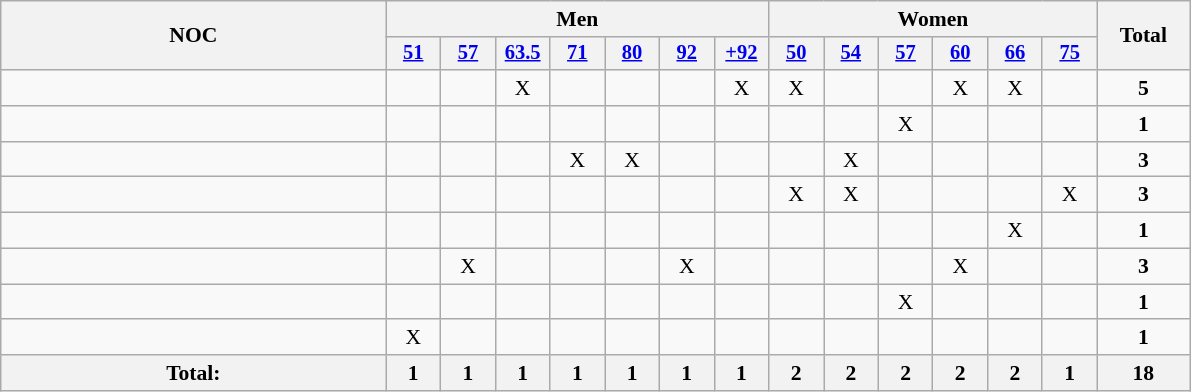<table class="wikitable" style="text-align:center; font-size:90%">
<tr>
<th rowspan=2 width=250>NOC</th>
<th colspan=7>Men</th>
<th colspan=6>Women</th>
<th rowspan=2 width=55>Total</th>
</tr>
<tr style="font-size: 95%">
<th width=30><a href='#'>51</a></th>
<th width=30><a href='#'>57</a></th>
<th width=30><a href='#'>63.5</a></th>
<th width=30><a href='#'>71</a></th>
<th width=30><a href='#'>80</a></th>
<th width=30><a href='#'>92</a></th>
<th width=30><a href='#'>+92</a></th>
<th width=30><a href='#'>50</a></th>
<th width=30><a href='#'>54</a></th>
<th width=30><a href='#'>57</a></th>
<th width=30><a href='#'>60</a></th>
<th width=30><a href='#'>66</a></th>
<th width=30><a href='#'>75</a></th>
</tr>
<tr>
<td align=left></td>
<td></td>
<td></td>
<td>X</td>
<td></td>
<td></td>
<td></td>
<td>X</td>
<td>X</td>
<td></td>
<td></td>
<td>X</td>
<td>X</td>
<td></td>
<td><strong>5</strong></td>
</tr>
<tr>
<td align=left></td>
<td></td>
<td></td>
<td></td>
<td></td>
<td></td>
<td></td>
<td></td>
<td></td>
<td></td>
<td>X</td>
<td></td>
<td></td>
<td></td>
<td><strong>1</strong></td>
</tr>
<tr>
<td align=left></td>
<td></td>
<td></td>
<td></td>
<td>X</td>
<td>X</td>
<td></td>
<td></td>
<td></td>
<td>X</td>
<td></td>
<td></td>
<td></td>
<td></td>
<td><strong>3</strong></td>
</tr>
<tr>
<td align=left></td>
<td></td>
<td></td>
<td></td>
<td></td>
<td></td>
<td></td>
<td></td>
<td>X</td>
<td>X</td>
<td></td>
<td></td>
<td></td>
<td>X</td>
<td><strong>3</strong></td>
</tr>
<tr>
<td align=left></td>
<td></td>
<td></td>
<td></td>
<td></td>
<td></td>
<td></td>
<td></td>
<td></td>
<td></td>
<td></td>
<td></td>
<td>X</td>
<td></td>
<td><strong>1</strong></td>
</tr>
<tr>
<td align=left></td>
<td></td>
<td>X</td>
<td></td>
<td></td>
<td></td>
<td>X</td>
<td></td>
<td></td>
<td></td>
<td></td>
<td>X</td>
<td></td>
<td></td>
<td><strong>3</strong></td>
</tr>
<tr>
<td align=left></td>
<td></td>
<td></td>
<td></td>
<td></td>
<td></td>
<td></td>
<td></td>
<td></td>
<td></td>
<td>X</td>
<td></td>
<td></td>
<td></td>
<td><strong>1</strong></td>
</tr>
<tr>
<td align=left></td>
<td>X</td>
<td></td>
<td></td>
<td></td>
<td></td>
<td></td>
<td></td>
<td></td>
<td></td>
<td></td>
<td></td>
<td></td>
<td></td>
<td><strong>1</strong></td>
</tr>
<tr>
<th>Total:</th>
<th>1</th>
<th>1</th>
<th>1</th>
<th>1</th>
<th>1</th>
<th>1</th>
<th>1</th>
<th>2</th>
<th>2</th>
<th>2</th>
<th>2</th>
<th>2</th>
<th>1</th>
<th>18</th>
</tr>
</table>
